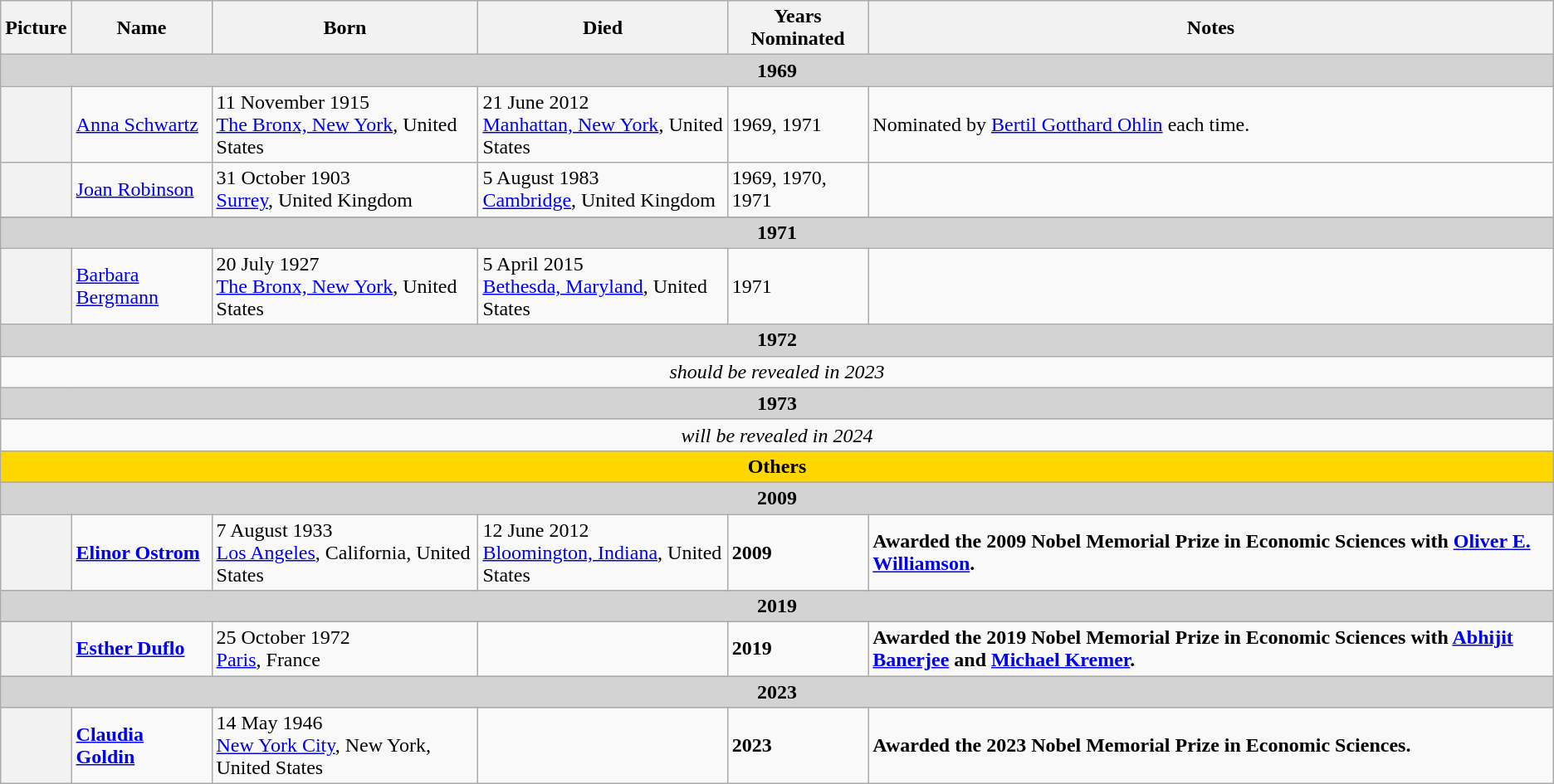<table class="wikitable sortable">
<tr>
<th>Picture</th>
<th>Name</th>
<th>Born</th>
<th>Died</th>
<th>Years Nominated</th>
<th>Notes</th>
</tr>
<tr id="1969;">
<td colspan=6 align=center style="background:lightgray;white-space:nowrap"><strong>1969</strong></td>
</tr>
<tr>
<th scope="row"></th>
<td><a href='#'>Anna Schwartz</a></td>
<td>11 November 1915 <br> <a href='#'>The Bronx, New York</a>, United States</td>
<td>21 June 2012 <br> <a href='#'>Manhattan, New York</a>, United States</td>
<td>1969, 1971</td>
<td>Nominated by <a href='#'>Bertil Gotthard Ohlin</a> each time.</td>
</tr>
<tr>
<th scope="row"></th>
<td><a href='#'>Joan Robinson</a></td>
<td>31 October 1903 <br> <a href='#'>Surrey</a>, United Kingdom</td>
<td>5 August 1983 <br><a href='#'>Cambridge</a>, United Kingdom</td>
<td>1969, 1970, 1971</td>
<td></td>
</tr>
<tr>
</tr>
<tr id="1971;">
<td colspan=6 align=center style="background:lightgray;white-space:nowrap"><strong>1971</strong></td>
</tr>
<tr>
<th scope="row"></th>
<td><a href='#'>Barbara Bergmann</a></td>
<td>20 July 1927 <br> <a href='#'>The Bronx, New York</a>, United States</td>
<td>5 April 2015 <br> <a href='#'>Bethesda, Maryland</a>, United States</td>
<td>1971</td>
<td></td>
</tr>
<tr id="1972;">
<td colspan=6 align=center style="background:lightgray;white-space:nowrap"><strong>1972</strong></td>
</tr>
<tr>
<td colspan=6 align=center><em>should be revealed in 2023</em></td>
</tr>
<tr id="1973;">
<td colspan=6 align=center style="background:lightgray;white-space:nowrap"><strong>1973</strong></td>
</tr>
<tr>
<td colspan=6 align=center><em>will be revealed in 2024</em></td>
</tr>
<tr id="Others;">
<td colspan=6 align=center style="background:gold;white-space:nowrap"><strong>Others</strong></td>
</tr>
<tr id="2009">
<td colspan=6 align=center style="background:lightgray;white-space:nowrap"><strong>2009</strong></td>
</tr>
<tr>
<th scope="row"></th>
<td><strong><a href='#'>Elinor Ostrom</a></strong></td>
<td>7 August 1933 <br><a href='#'>Los Angeles</a>, California, United States</td>
<td>12 June 2012 <br><a href='#'>Bloomington, Indiana</a>, United States</td>
<td><strong>2009</strong></td>
<td><strong>Awarded the 2009 Nobel Memorial Prize in Economic Sciences with <a href='#'>Oliver E. Williamson</a>.</strong></td>
</tr>
<tr id="2019">
<td colspan=6 align=center style="background:lightgray;white-space:nowrap"><strong>2019</strong></td>
</tr>
<tr>
<th scope="row"></th>
<td><strong><a href='#'>Esther Duflo</a></strong></td>
<td>25 October 1972 <br><a href='#'>Paris</a>, France</td>
<td></td>
<td><strong>2019</strong></td>
<td><strong>Awarded the 2019 Nobel Memorial Prize in Economic Sciences with <a href='#'>Abhijit Banerjee</a> and <a href='#'>Michael Kremer</a>.</strong></td>
</tr>
<tr id="2023">
<td colspan=6 align=center style="background:lightgray;white-space:nowrap"><strong>2023</strong></td>
</tr>
<tr>
<th scope="row"></th>
<td><strong><a href='#'>Claudia Goldin</a></strong></td>
<td>14 May 1946<br><a href='#'>New York City</a>, New York, United States</td>
<td></td>
<td><strong>2023</strong></td>
<td><strong>Awarded the 2023 Nobel Memorial Prize in Economic Sciences.</strong></td>
</tr>
</table>
